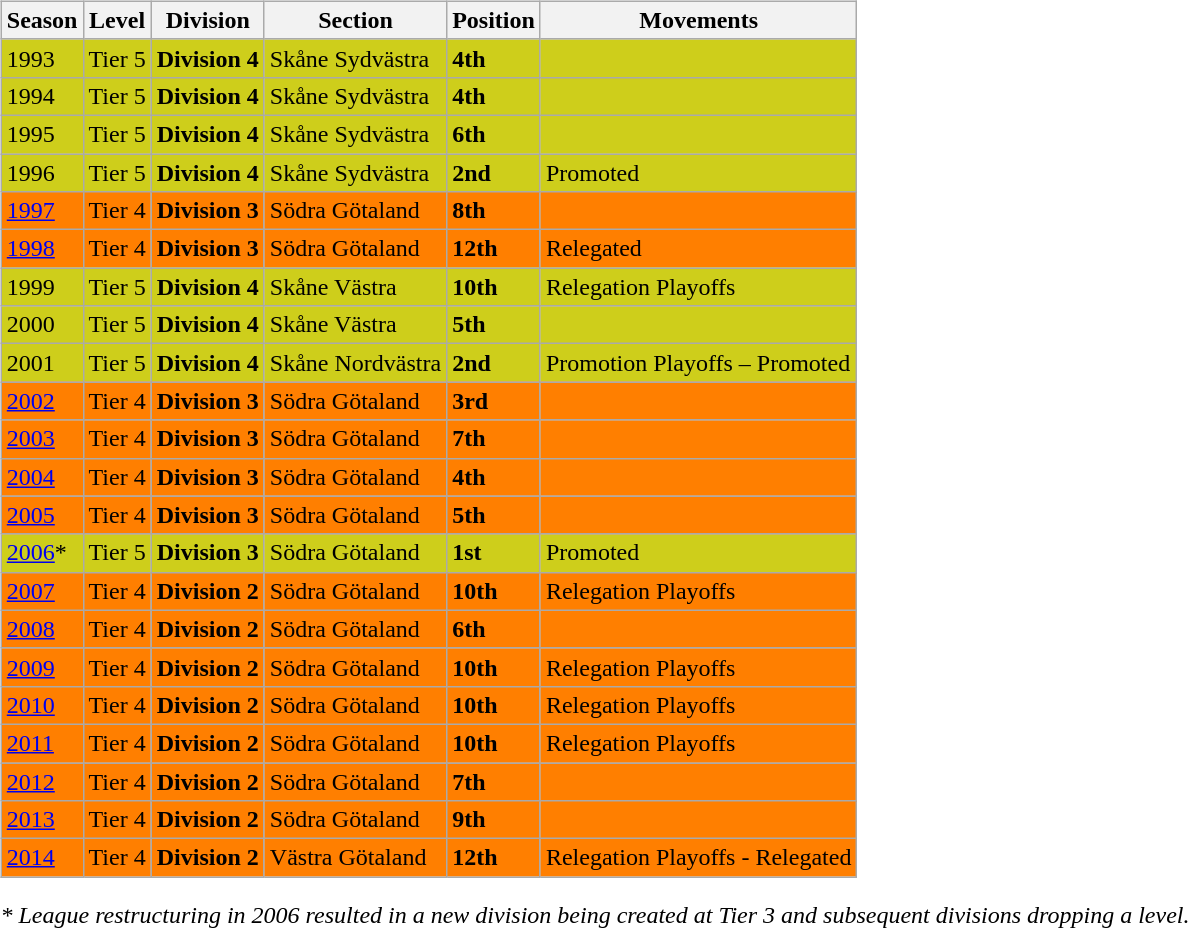<table>
<tr>
<td valign="top" width=0%><br><table class="wikitable">
<tr style="background:#f0f6fa;">
<th><strong>Season</strong></th>
<th><strong>Level</strong></th>
<th><strong>Division</strong></th>
<th><strong>Section</strong></th>
<th><strong>Position</strong></th>
<th><strong>Movements</strong></th>
</tr>
<tr>
<td style="background:#CECE1B;">1993</td>
<td style="background:#CECE1B;">Tier 5</td>
<td style="background:#CECE1B;"><strong>Division 4</strong></td>
<td style="background:#CECE1B;">Skåne Sydvästra</td>
<td style="background:#CECE1B;"><strong>4th</strong></td>
<td style="background:#CECE1B;"></td>
</tr>
<tr>
<td style="background:#CECE1B;">1994</td>
<td style="background:#CECE1B;">Tier 5</td>
<td style="background:#CECE1B;"><strong>Division 4</strong></td>
<td style="background:#CECE1B;">Skåne Sydvästra</td>
<td style="background:#CECE1B;"><strong>4th</strong></td>
<td style="background:#CECE1B;"></td>
</tr>
<tr>
<td style="background:#CECE1B;">1995</td>
<td style="background:#CECE1B;">Tier 5</td>
<td style="background:#CECE1B;"><strong>Division 4</strong></td>
<td style="background:#CECE1B;">Skåne Sydvästra</td>
<td style="background:#CECE1B;"><strong>6th</strong></td>
<td style="background:#CECE1B;"></td>
</tr>
<tr>
<td style="background:#CECE1B;">1996</td>
<td style="background:#CECE1B;">Tier 5</td>
<td style="background:#CECE1B;"><strong>Division 4</strong></td>
<td style="background:#CECE1B;">Skåne Sydvästra</td>
<td style="background:#CECE1B;"><strong>2nd</strong></td>
<td style="background:#CECE1B;">Promoted</td>
</tr>
<tr>
<td style="background:#FF7F00;"><a href='#'>1997</a></td>
<td style="background:#FF7F00;">Tier 4</td>
<td style="background:#FF7F00;"><strong>Division 3</strong></td>
<td style="background:#FF7F00;">Södra Götaland</td>
<td style="background:#FF7F00;"><strong>8th</strong></td>
<td style="background:#FF7F00;"></td>
</tr>
<tr>
<td style="background:#FF7F00;"><a href='#'>1998</a></td>
<td style="background:#FF7F00;">Tier 4</td>
<td style="background:#FF7F00;"><strong>Division 3</strong></td>
<td style="background:#FF7F00;">Södra Götaland</td>
<td style="background:#FF7F00;"><strong>12th</strong></td>
<td style="background:#FF7F00;">Relegated</td>
</tr>
<tr>
<td style="background:#CECE1B;">1999</td>
<td style="background:#CECE1B;">Tier 5</td>
<td style="background:#CECE1B;"><strong>Division 4</strong></td>
<td style="background:#CECE1B;">Skåne Västra</td>
<td style="background:#CECE1B;"><strong>10th</strong></td>
<td style="background:#CECE1B;">Relegation Playoffs</td>
</tr>
<tr>
<td style="background:#CECE1B;">2000</td>
<td style="background:#CECE1B;">Tier 5</td>
<td style="background:#CECE1B;"><strong>Division 4</strong></td>
<td style="background:#CECE1B;">Skåne Västra</td>
<td style="background:#CECE1B;"><strong>5th</strong></td>
<td style="background:#CECE1B;"></td>
</tr>
<tr>
<td style="background:#CECE1B;">2001</td>
<td style="background:#CECE1B;">Tier 5</td>
<td style="background:#CECE1B;"><strong>Division 4</strong></td>
<td style="background:#CECE1B;">Skåne Nordvästra</td>
<td style="background:#CECE1B;"><strong>2nd</strong></td>
<td style="background:#CECE1B;">Promotion Playoffs – Promoted</td>
</tr>
<tr>
<td style="background:#FF7F00;"><a href='#'>2002</a></td>
<td style="background:#FF7F00;">Tier 4</td>
<td style="background:#FF7F00;"><strong>Division 3</strong></td>
<td style="background:#FF7F00;">Södra Götaland</td>
<td style="background:#FF7F00;"><strong>3rd</strong></td>
<td style="background:#FF7F00;"></td>
</tr>
<tr>
<td style="background:#FF7F00;"><a href='#'>2003</a></td>
<td style="background:#FF7F00;">Tier 4</td>
<td style="background:#FF7F00;"><strong>Division 3</strong></td>
<td style="background:#FF7F00;">Södra Götaland</td>
<td style="background:#FF7F00;"><strong>7th</strong></td>
<td style="background:#FF7F00;"></td>
</tr>
<tr>
<td style="background:#FF7F00;"><a href='#'>2004</a></td>
<td style="background:#FF7F00;">Tier 4</td>
<td style="background:#FF7F00;"><strong>Division 3</strong></td>
<td style="background:#FF7F00;">Södra Götaland</td>
<td style="background:#FF7F00;"><strong>4th</strong></td>
<td style="background:#FF7F00;"></td>
</tr>
<tr>
<td style="background:#FF7F00;"><a href='#'>2005</a></td>
<td style="background:#FF7F00;">Tier 4</td>
<td style="background:#FF7F00;"><strong>Division 3</strong></td>
<td style="background:#FF7F00;">Södra Götaland</td>
<td style="background:#FF7F00;"><strong>5th</strong></td>
<td style="background:#FF7F00;"></td>
</tr>
<tr>
<td style="background:#CECE1B;"><a href='#'>2006</a>*</td>
<td style="background:#CECE1B;">Tier 5</td>
<td style="background:#CECE1B;"><strong>Division 3</strong></td>
<td style="background:#CECE1B;">Södra Götaland</td>
<td style="background:#CECE1B;"><strong>1st</strong></td>
<td style="background:#CECE1B;">Promoted</td>
</tr>
<tr>
<td style="background:#FF7F00;"><a href='#'>2007</a></td>
<td style="background:#FF7F00;">Tier 4</td>
<td style="background:#FF7F00;"><strong>Division 2</strong></td>
<td style="background:#FF7F00;">Södra Götaland</td>
<td style="background:#FF7F00;"><strong>10th</strong></td>
<td style="background:#FF7F00;">Relegation Playoffs</td>
</tr>
<tr>
<td style="background:#FF7F00;"><a href='#'>2008</a></td>
<td style="background:#FF7F00;">Tier 4</td>
<td style="background:#FF7F00;"><strong>Division 2</strong></td>
<td style="background:#FF7F00;">Södra Götaland</td>
<td style="background:#FF7F00;"><strong>6th</strong></td>
<td style="background:#FF7F00;"></td>
</tr>
<tr>
<td style="background:#FF7F00;"><a href='#'>2009</a></td>
<td style="background:#FF7F00;">Tier 4</td>
<td style="background:#FF7F00;"><strong>Division 2</strong></td>
<td style="background:#FF7F00;">Södra Götaland</td>
<td style="background:#FF7F00;"><strong>10th</strong></td>
<td style="background:#FF7F00;">Relegation Playoffs</td>
</tr>
<tr>
<td style="background:#FF7F00;"><a href='#'>2010</a></td>
<td style="background:#FF7F00;">Tier 4</td>
<td style="background:#FF7F00;"><strong>Division 2</strong></td>
<td style="background:#FF7F00;">Södra Götaland</td>
<td style="background:#FF7F00;"><strong>10th</strong></td>
<td style="background:#FF7F00;">Relegation Playoffs</td>
</tr>
<tr>
<td style="background:#FF7F00;"><a href='#'>2011</a></td>
<td style="background:#FF7F00;">Tier 4</td>
<td style="background:#FF7F00;"><strong>Division 2</strong></td>
<td style="background:#FF7F00;">Södra Götaland</td>
<td style="background:#FF7F00;"><strong>10th</strong></td>
<td style="background:#FF7F00;">Relegation Playoffs</td>
</tr>
<tr>
<td style="background:#FF7F00;"><a href='#'>2012</a></td>
<td style="background:#FF7F00;">Tier 4</td>
<td style="background:#FF7F00;"><strong>Division 2</strong></td>
<td style="background:#FF7F00;">Södra Götaland</td>
<td style="background:#FF7F00;"><strong>7th</strong></td>
<td style="background:#FF7F00;"></td>
</tr>
<tr>
<td style="background:#FF7F00;"><a href='#'>2013</a></td>
<td style="background:#FF7F00;">Tier 4</td>
<td style="background:#FF7F00;"><strong>Division 2</strong></td>
<td style="background:#FF7F00;">Södra Götaland</td>
<td style="background:#FF7F00;"><strong>9th</strong></td>
<td style="background:#FF7F00;"></td>
</tr>
<tr>
<td style="background:#FF7F00;"><a href='#'>2014</a></td>
<td style="background:#FF7F00;">Tier 4</td>
<td style="background:#FF7F00;"><strong>Division 2</strong></td>
<td style="background:#FF7F00;">Västra Götaland</td>
<td style="background:#FF7F00;"><strong>12th</strong></td>
<td style="background:#FF7F00;">Relegation Playoffs - Relegated</td>
</tr>
</table>
<em>* League restructuring in 2006 resulted in a new division being created at Tier 3 and subsequent divisions dropping a level.</em> 

</td>
</tr>
</table>
